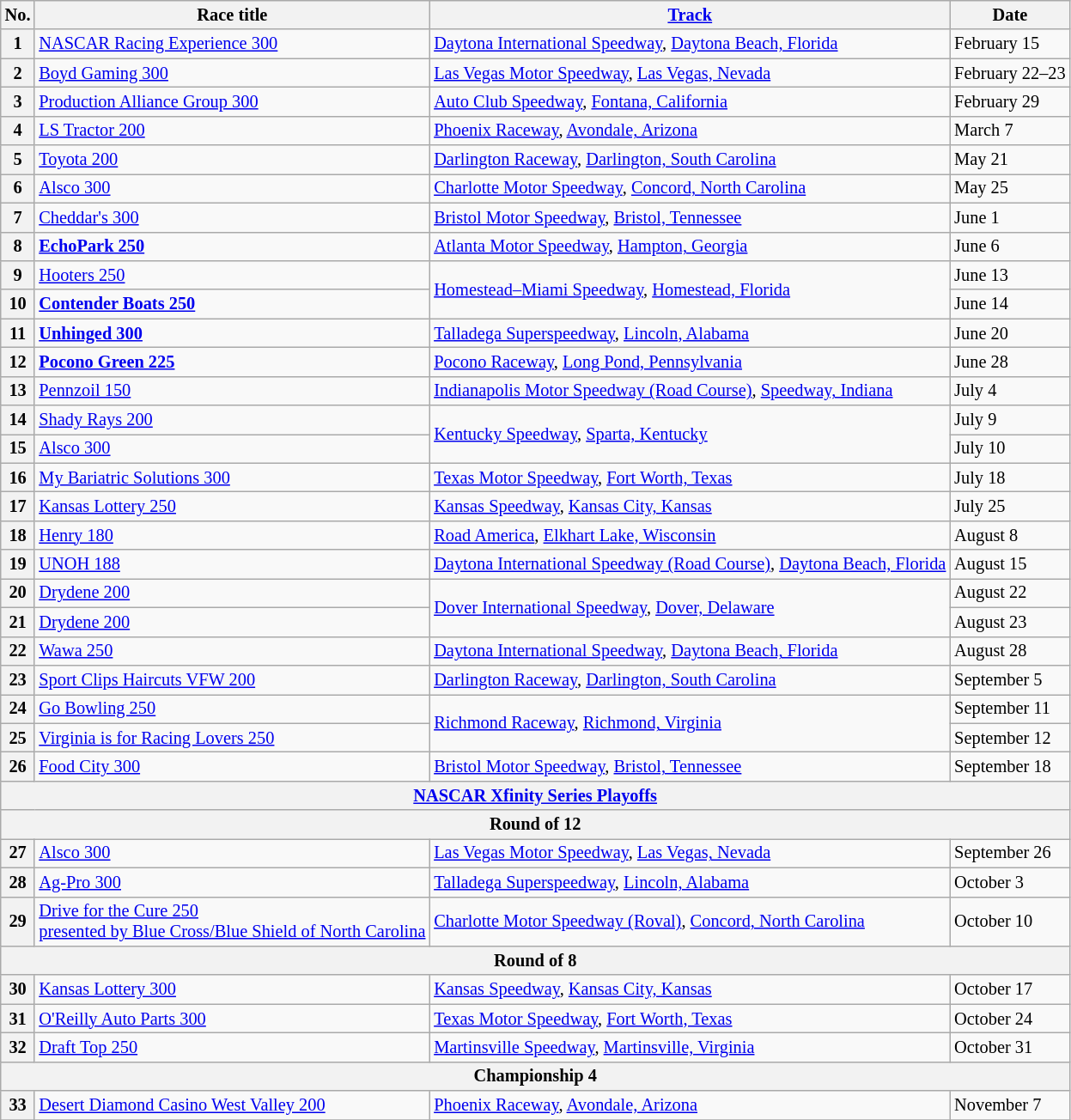<table class="wikitable" style="font-size:85%;">
<tr>
<th>No.</th>
<th>Race title</th>
<th><a href='#'>Track</a></th>
<th>Date</th>
</tr>
<tr>
<th>1</th>
<td><a href='#'>NASCAR Racing Experience 300</a></td>
<td><a href='#'>Daytona International Speedway</a>, <a href='#'>Daytona Beach, Florida</a></td>
<td>February 15</td>
</tr>
<tr>
<th>2</th>
<td><a href='#'>Boyd Gaming 300</a></td>
<td><a href='#'>Las Vegas Motor Speedway</a>, <a href='#'>Las Vegas, Nevada</a></td>
<td>February 22–23</td>
</tr>
<tr>
<th>3</th>
<td><a href='#'>Production Alliance Group 300</a></td>
<td><a href='#'>Auto Club Speedway</a>, <a href='#'>Fontana, California</a></td>
<td>February 29</td>
</tr>
<tr>
<th>4</th>
<td><a href='#'>LS Tractor 200</a></td>
<td><a href='#'>Phoenix Raceway</a>, <a href='#'>Avondale, Arizona</a></td>
<td>March 7</td>
</tr>
<tr>
<th>5</th>
<td><a href='#'>Toyota 200</a></td>
<td><a href='#'>Darlington Raceway</a>, <a href='#'>Darlington, South Carolina</a></td>
<td>May 21</td>
</tr>
<tr>
<th>6</th>
<td><a href='#'>Alsco 300</a></td>
<td><a href='#'>Charlotte Motor Speedway</a>, <a href='#'>Concord, North Carolina</a></td>
<td>May 25</td>
</tr>
<tr>
<th>7</th>
<td><a href='#'>Cheddar's 300</a></td>
<td><a href='#'>Bristol Motor Speedway</a>, <a href='#'>Bristol, Tennessee</a></td>
<td>June 1</td>
</tr>
<tr>
<th>8</th>
<td><strong><a href='#'>EchoPark 250</a></strong></td>
<td><a href='#'>Atlanta Motor Speedway</a>, <a href='#'>Hampton, Georgia</a></td>
<td>June 6</td>
</tr>
<tr>
<th>9</th>
<td><a href='#'>Hooters 250</a></td>
<td rowspan=2><a href='#'>Homestead–Miami Speedway</a>, <a href='#'>Homestead, Florida</a></td>
<td>June 13</td>
</tr>
<tr>
<th>10</th>
<td><strong><a href='#'>Contender Boats 250</a></strong></td>
<td>June 14</td>
</tr>
<tr>
<th>11</th>
<td><strong><a href='#'>Unhinged 300</a></strong></td>
<td><a href='#'>Talladega Superspeedway</a>, <a href='#'>Lincoln, Alabama</a></td>
<td>June 20</td>
</tr>
<tr>
<th>12</th>
<td><strong><a href='#'>Pocono Green 225</a></strong></td>
<td><a href='#'>Pocono Raceway</a>, <a href='#'>Long Pond, Pennsylvania</a></td>
<td>June 28</td>
</tr>
<tr>
<th>13</th>
<td><a href='#'>Pennzoil 150</a></td>
<td><a href='#'>Indianapolis Motor Speedway (Road Course)</a>, <a href='#'>Speedway, Indiana</a></td>
<td>July 4</td>
</tr>
<tr>
<th>14</th>
<td><a href='#'>Shady Rays 200</a></td>
<td rowspan=2><a href='#'>Kentucky Speedway</a>, <a href='#'>Sparta, Kentucky</a></td>
<td>July 9</td>
</tr>
<tr>
<th>15</th>
<td><a href='#'>Alsco 300</a></td>
<td>July 10</td>
</tr>
<tr>
<th>16</th>
<td><a href='#'>My Bariatric Solutions 300</a></td>
<td><a href='#'>Texas Motor Speedway</a>, <a href='#'>Fort Worth, Texas</a></td>
<td>July 18</td>
</tr>
<tr>
<th>17</th>
<td><a href='#'>Kansas Lottery 250</a></td>
<td><a href='#'>Kansas Speedway</a>, <a href='#'>Kansas City, Kansas</a></td>
<td>July 25</td>
</tr>
<tr>
<th>18</th>
<td><a href='#'>Henry 180</a></td>
<td><a href='#'>Road America</a>, <a href='#'>Elkhart Lake, Wisconsin</a></td>
<td>August 8</td>
</tr>
<tr>
<th>19</th>
<td><a href='#'>UNOH 188</a></td>
<td><a href='#'>Daytona International Speedway (Road Course)</a>, <a href='#'>Daytona Beach, Florida</a></td>
<td>August 15</td>
</tr>
<tr>
<th>20</th>
<td><a href='#'>Drydene 200</a></td>
<td rowspan=2><a href='#'>Dover International Speedway</a>, <a href='#'>Dover, Delaware</a></td>
<td>August 22</td>
</tr>
<tr>
<th>21</th>
<td><a href='#'>Drydene 200</a></td>
<td>August 23</td>
</tr>
<tr>
<th>22</th>
<td><a href='#'>Wawa 250</a></td>
<td><a href='#'>Daytona International Speedway</a>, <a href='#'>Daytona Beach, Florida</a></td>
<td>August 28</td>
</tr>
<tr>
<th>23</th>
<td><a href='#'>Sport Clips Haircuts VFW 200</a></td>
<td><a href='#'>Darlington Raceway</a>, <a href='#'>Darlington, South Carolina</a></td>
<td>September 5</td>
</tr>
<tr>
<th>24</th>
<td><a href='#'>Go Bowling 250</a></td>
<td rowspan=2><a href='#'>Richmond Raceway</a>, <a href='#'>Richmond, Virginia</a></td>
<td>September 11</td>
</tr>
<tr>
<th>25</th>
<td><a href='#'>Virginia is for Racing Lovers 250</a></td>
<td>September 12</td>
</tr>
<tr>
<th>26</th>
<td><a href='#'>Food City 300</a></td>
<td><a href='#'>Bristol Motor Speedway</a>, <a href='#'>Bristol, Tennessee</a></td>
<td>September 18</td>
</tr>
<tr>
<th colspan=4><a href='#'>NASCAR Xfinity Series Playoffs</a></th>
</tr>
<tr>
<th colspan=4>Round of 12</th>
</tr>
<tr>
<th>27</th>
<td><a href='#'>Alsco 300</a></td>
<td><a href='#'>Las Vegas Motor Speedway</a>, <a href='#'>Las Vegas, Nevada</a></td>
<td>September 26</td>
</tr>
<tr>
<th>28</th>
<td><a href='#'>Ag-Pro 300</a></td>
<td><a href='#'>Talladega Superspeedway</a>, <a href='#'>Lincoln, Alabama</a></td>
<td>October 3</td>
</tr>
<tr>
<th>29</th>
<td><a href='#'>Drive for the Cure 250<br>presented by Blue Cross/Blue Shield of North Carolina</a></td>
<td><a href='#'>Charlotte Motor Speedway (Roval)</a>, <a href='#'>Concord, North Carolina</a></td>
<td>October 10</td>
</tr>
<tr>
<th colspan=4>Round of 8</th>
</tr>
<tr>
<th>30</th>
<td><a href='#'>Kansas Lottery 300</a></td>
<td><a href='#'>Kansas Speedway</a>, <a href='#'>Kansas City, Kansas</a></td>
<td>October 17</td>
</tr>
<tr>
<th>31</th>
<td><a href='#'>O'Reilly Auto Parts 300</a></td>
<td><a href='#'>Texas Motor Speedway</a>, <a href='#'>Fort Worth, Texas</a></td>
<td>October 24</td>
</tr>
<tr>
<th>32</th>
<td><a href='#'>Draft Top 250</a></td>
<td><a href='#'>Martinsville Speedway</a>, <a href='#'>Martinsville, Virginia</a></td>
<td>October 31</td>
</tr>
<tr>
<th colspan=4>Championship 4</th>
</tr>
<tr>
<th>33</th>
<td><a href='#'>Desert Diamond Casino West Valley 200</a></td>
<td><a href='#'>Phoenix Raceway</a>, <a href='#'>Avondale, Arizona</a></td>
<td>November 7</td>
</tr>
<tr>
</tr>
</table>
